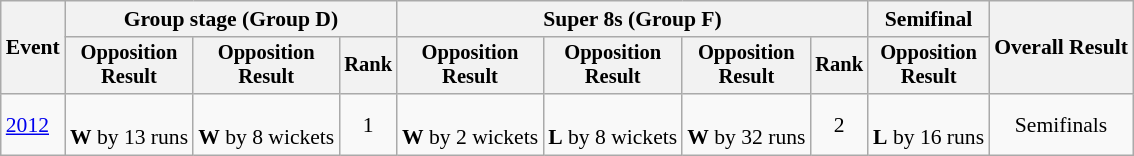<table class=wikitable style=font-size:90%;text-align:center>
<tr>
<th rowspan=2>Event</th>
<th colspan=3>Group stage (Group D)</th>
<th colspan=4>Super 8s (Group F)</th>
<th>Semifinal</th>
<th rowspan=2>Overall Result</th>
</tr>
<tr style=font-size:95%>
<th>Opposition<br>Result</th>
<th>Opposition<br>Result</th>
<th>Rank</th>
<th>Opposition<br>Result</th>
<th>Opposition<br>Result</th>
<th>Opposition<br>Result</th>
<th>Rank</th>
<th>Opposition<br>Result</th>
</tr>
<tr>
<td align=left><a href='#'>2012</a></td>
<td><br><strong>W</strong> by 13 runs</td>
<td><br><strong>W</strong> by 8 wickets</td>
<td>1</td>
<td><br><strong>W</strong> by 2 wickets</td>
<td><br><strong>L</strong> by 8 wickets</td>
<td><br><strong>W</strong> by 32 runs</td>
<td>2</td>
<td><br> <strong>L</strong> by 16 runs</td>
<td>Semifinals</td>
</tr>
</table>
